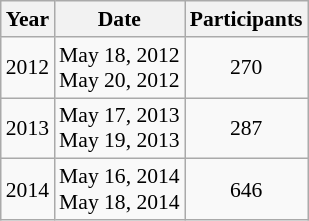<table class=wikitable style="font-size:90%">
<tr>
<th>Year</th>
<th>Date</th>
<th>Participants</th>
</tr>
<tr>
<td>2012</td>
<td align="center">May 18, 2012<br>May 20, 2012</td>
<td align="center">270</td>
</tr>
<tr>
<td>2013</td>
<td align="center">May 17, 2013<br>May 19, 2013</td>
<td align="center">287</td>
</tr>
<tr>
<td>2014</td>
<td align="center">May 16, 2014<br>May 18, 2014</td>
<td align="center">646</td>
</tr>
</table>
